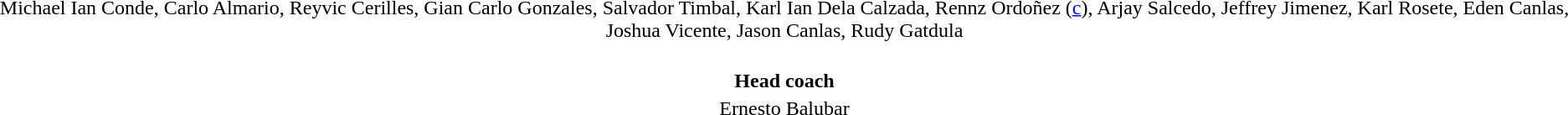<table style="text-align: center; margin-top: 2em; margin-left: auto; margin-right: auto">
<tr>
<td>Michael Ian Conde, Carlo Almario, Reyvic Cerilles, Gian Carlo Gonzales, Salvador Timbal, Karl Ian Dela Calzada, Rennz Ordoñez (<a href='#'>c</a>), Arjay Salcedo, Jeffrey Jimenez, Karl Rosete, Eden Canlas, Joshua Vicente, Jason Canlas, Rudy Gatdula</td>
</tr>
<tr>
<td><br><strong>Head coach</strong></td>
</tr>
<tr>
<td>Ernesto Balubar</td>
</tr>
</table>
